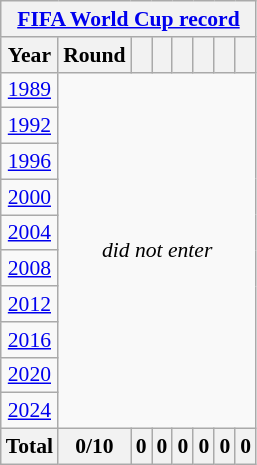<table class="wikitable" style="text-align: center;font-size:90%;">
<tr>
<th colspan=8><a href='#'>FIFA World Cup record</a></th>
</tr>
<tr>
<th>Year</th>
<th>Round</th>
<th></th>
<th></th>
<th></th>
<th></th>
<th></th>
<th></th>
</tr>
<tr>
<td> <a href='#'>1989</a></td>
<td colspan=8 rowspan=10><em>did not enter</em></td>
</tr>
<tr>
<td> <a href='#'>1992</a></td>
</tr>
<tr>
<td> <a href='#'>1996</a></td>
</tr>
<tr>
<td> <a href='#'>2000</a></td>
</tr>
<tr>
<td> <a href='#'>2004</a></td>
</tr>
<tr>
<td> <a href='#'>2008</a></td>
</tr>
<tr>
<td> <a href='#'>2012</a></td>
</tr>
<tr>
<td> <a href='#'>2016</a></td>
</tr>
<tr>
<td> <a href='#'>2020</a></td>
</tr>
<tr>
<td> <a href='#'>2024</a></td>
</tr>
<tr>
<th>Total</th>
<th>0/10</th>
<th>0</th>
<th>0</th>
<th>0</th>
<th>0</th>
<th>0</th>
<th>0</th>
</tr>
</table>
